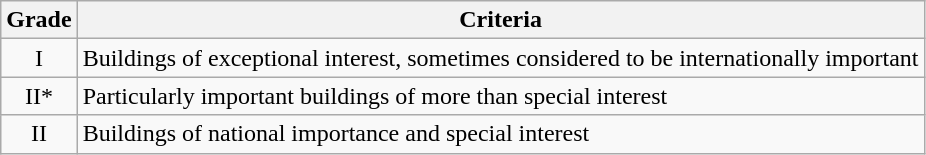<table class="wikitable">
<tr>
<th>Grade</th>
<th>Criteria</th>
</tr>
<tr>
<td align="center" >I</td>
<td>Buildings of exceptional interest, sometimes considered to be internationally important</td>
</tr>
<tr>
<td align="center" >II*</td>
<td>Particularly important buildings of more than special interest</td>
</tr>
<tr>
<td align="center" >II</td>
<td>Buildings of national importance and special interest</td>
</tr>
</table>
